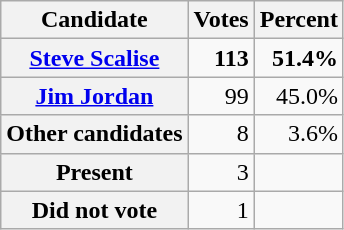<table class="wikitable plainrowheaders" style="text-align: right;">
<tr>
<th scope="col">Candidate</th>
<th scope="col">Votes</th>
<th scope="col">Percent</th>
</tr>
<tr>
<th scope="row"><strong><a href='#'>Steve Scalise</a></strong> </th>
<td><strong>113</strong></td>
<td><strong>51.4%</strong></td>
</tr>
<tr>
<th scope="row"><a href='#'>Jim Jordan</a></th>
<td>99</td>
<td>45.0%</td>
</tr>
<tr>
<th scope="row">Other candidates</th>
<td>8</td>
<td>3.6%</td>
</tr>
<tr>
<th scope="row">Present</th>
<td>3</td>
<td></td>
</tr>
<tr>
<th scope="row">Did not vote</th>
<td>1</td>
<td></td>
</tr>
</table>
